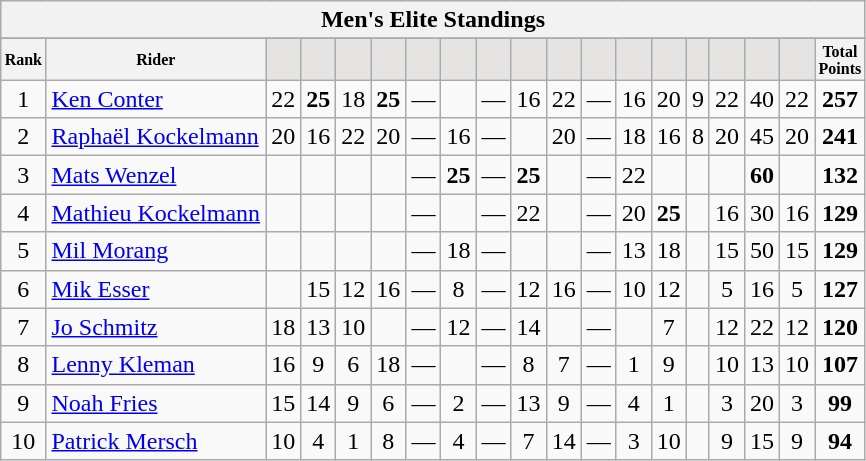<table class="wikitable sortable">
<tr>
<th colspan=27 align="center">Men's Elite Standings</th>
</tr>
<tr>
</tr>
<tr style="font-size:8pt;font-weight:bold">
<th align="center">Rank</th>
<th align="center">Rider</th>
<th class=unsortable style="background:#E5E4E2;"><small></small></th>
<th class=unsortable style="background:#E5E4E2;"><small></small></th>
<th class=unsortable style="background:#E5E4E2;"><small></small></th>
<th class=unsortable style="background:#E5E4E2;"><small></small></th>
<th class=unsortable style="background:#E5E4E2;"><small></small></th>
<th class=unsortable style="background:#E5E4E2;"><small></small></th>
<th class=unsortable style="background:#E5E4E2;"><small></small></th>
<th class=unsortable style="background:#E5E4E2;"><small></small></th>
<th class=unsortable style="background:#E5E4E2;"><small></small></th>
<th class=unsortable style="background:#E5E4E2;"><small></small></th>
<th class=unsortable style="background:#E5E4E2;"><small></small></th>
<th class=unsortable style="background:#E5E4E2;"><small></small></th>
<th class=unsortable style="background:#E5E4E2;"><small></small></th>
<th class=unsortable style="background:#E5E4E2;"><small></small></th>
<th class=unsortable style="background:#E5E4E2;"><small></small></th>
<th class=unsortable style="background:#E5E4E2;"><small></small></th>
<th align="center">Total<br>Points</th>
</tr>
<tr>
<td align=center>1</td>
<td> <a href='#'>Ken Conter</a></td>
<td align=center>22</td>
<td align=center><strong>25</strong></td>
<td align=center>18</td>
<td align=center><strong>25</strong></td>
<td align=center>—</td>
<td align=center></td>
<td align=center>—</td>
<td align=center>16</td>
<td align=center>22</td>
<td align=center>—</td>
<td align=center>16</td>
<td align=center>20</td>
<td align=center>9</td>
<td align=center>22</td>
<td align=center>40</td>
<td align=center>22</td>
<td align=center><strong>257</strong></td>
</tr>
<tr>
<td align=center>2</td>
<td> <a href='#'>Raphaël Kockelmann</a></td>
<td align=center>20</td>
<td align=center>16</td>
<td align=center>22</td>
<td align=center>20</td>
<td align=center>—</td>
<td align=center>16</td>
<td align=center>—</td>
<td align=center></td>
<td align=center>20</td>
<td align=center>—</td>
<td align=center>18</td>
<td align=center>16</td>
<td align=center>8</td>
<td align=center>20</td>
<td align=center>45</td>
<td align=center>20</td>
<td align=center><strong>241</strong></td>
</tr>
<tr>
<td align=center>3</td>
<td> <a href='#'>Mats Wenzel</a></td>
<td align=center></td>
<td align=center></td>
<td align=center></td>
<td align=center></td>
<td align=center>—</td>
<td align=center><strong>25</strong></td>
<td align=center>—</td>
<td align=center><strong>25</strong></td>
<td align=center></td>
<td align=center>—</td>
<td align=center>22</td>
<td align=center></td>
<td align=center></td>
<td align=center></td>
<td align=center><strong>60</strong></td>
<td align=center></td>
<td align=center><strong>132</strong></td>
</tr>
<tr>
<td align=center>4</td>
<td> <a href='#'>Mathieu Kockelmann</a></td>
<td align=center></td>
<td align=center></td>
<td align=center></td>
<td align=center></td>
<td align=center>—</td>
<td align=center></td>
<td align=center>—</td>
<td align=center>22</td>
<td align=center></td>
<td align=center>—</td>
<td align=center>20</td>
<td align=center><strong>25</strong></td>
<td align=center></td>
<td align=center>16</td>
<td align=center>30</td>
<td align=center>16</td>
<td align=center><strong>129</strong></td>
</tr>
<tr>
<td align=center>5</td>
<td> <a href='#'>Mil Morang</a></td>
<td align=center></td>
<td align=center></td>
<td align=center></td>
<td align=center></td>
<td align=center>—</td>
<td align=center>18</td>
<td align=center>—</td>
<td align=center></td>
<td align=center></td>
<td align=center>—</td>
<td align=center>13</td>
<td align=center>18</td>
<td align=center></td>
<td align=center>15</td>
<td align=center>50</td>
<td align=center>15</td>
<td align=center><strong>129</strong></td>
</tr>
<tr>
<td align=center>6</td>
<td> <a href='#'>Mik Esser</a></td>
<td align=center></td>
<td align=center>15</td>
<td align=center>12</td>
<td align=center>16</td>
<td align=center>—</td>
<td align=center>8</td>
<td align=center>—</td>
<td align=center>12</td>
<td align=center>16</td>
<td align=center>—</td>
<td align=center>10</td>
<td align=center>12</td>
<td align=center></td>
<td align=center>5</td>
<td align=center>16</td>
<td align=center>5</td>
<td align=center><strong>127</strong></td>
</tr>
<tr>
<td align=center>7</td>
<td> <a href='#'>Jo Schmitz</a></td>
<td align=center>18</td>
<td align=center>13</td>
<td align=center>10</td>
<td align=center></td>
<td align=center>—</td>
<td align=center>12</td>
<td align=center>—</td>
<td align=center>14</td>
<td align=center></td>
<td align=center>—</td>
<td align=center></td>
<td align=center>7</td>
<td align=center></td>
<td align=center>12</td>
<td align=center>22</td>
<td align=center>12</td>
<td align=center><strong>120</strong></td>
</tr>
<tr>
<td align=center>8</td>
<td> <a href='#'>Lenny Kleman</a></td>
<td align=center>16</td>
<td align=center>9</td>
<td align=center>6</td>
<td align=center>18</td>
<td align=center>—</td>
<td align=center></td>
<td align=center>—</td>
<td align=center>8</td>
<td align=center>7</td>
<td align=center>—</td>
<td align=center>1</td>
<td align=center>9</td>
<td align=center></td>
<td align=center>10</td>
<td align=center>13</td>
<td align=center>10</td>
<td align=center><strong>107</strong></td>
</tr>
<tr>
<td align=center>9</td>
<td> <a href='#'>Noah Fries</a></td>
<td align=center>15</td>
<td align=center>14</td>
<td align=center>9</td>
<td align=center>6</td>
<td align=center>—</td>
<td align=center>2</td>
<td align=center>—</td>
<td align=center>13</td>
<td align=center>9</td>
<td align=center>—</td>
<td align=center>4</td>
<td align=center>1</td>
<td align=center></td>
<td align=center>3</td>
<td align=center>20</td>
<td align=center>3</td>
<td align=center><strong>99</strong></td>
</tr>
<tr>
<td align=center>10</td>
<td> <a href='#'>Patrick Mersch</a></td>
<td align=center>10</td>
<td align=center>4</td>
<td align=center>1</td>
<td align=center>8</td>
<td align=center>—</td>
<td align=center>4</td>
<td align=center>—</td>
<td align=center>7</td>
<td align=center>14</td>
<td align=center>—</td>
<td align=center>3</td>
<td align=center>10</td>
<td align=center></td>
<td align=center>9</td>
<td align=center>15</td>
<td align=center>9</td>
<td align=center><strong>94</strong></td>
</tr>
</table>
